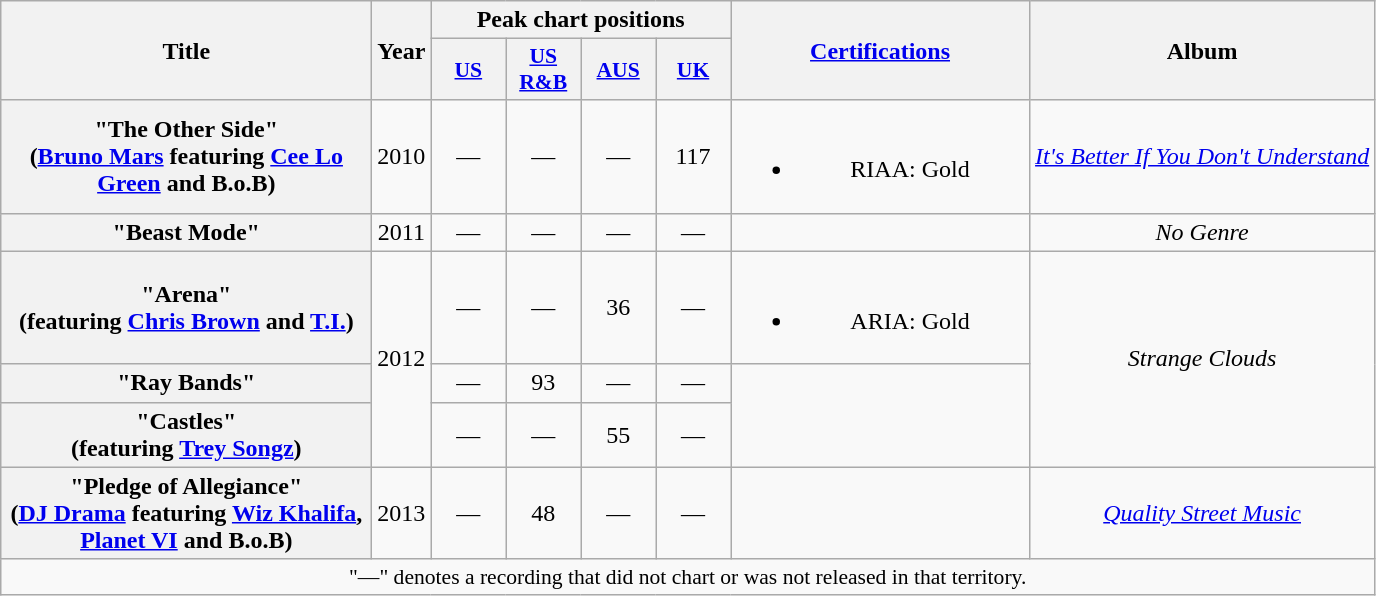<table class="wikitable plainrowheaders" style="text-align:center;">
<tr>
<th scope="col" rowspan="2" style="width:15em;">Title</th>
<th scope="col" rowspan="2">Year</th>
<th scope="col" colspan="4">Peak chart positions</th>
<th scope="col" rowspan="2" style="width:12em;"><a href='#'>Certifications</a></th>
<th scope="col" rowspan="2">Album</th>
</tr>
<tr>
<th scope="col" style="width:3em;font-size:90%;"><a href='#'>US</a></th>
<th scope="col" style="width:3em;font-size:90%;"><a href='#'>US<br>R&B</a><br></th>
<th scope="col" style="width:3em;font-size:90%;"><a href='#'>AUS</a></th>
<th scope="col" style="width:3em;font-size:90%;"><a href='#'>UK</a><br></th>
</tr>
<tr>
<th scope="row">"The Other Side"<br><span>(<a href='#'>Bruno Mars</a> featuring <a href='#'>Cee Lo Green</a> and B.o.B)</span></th>
<td>2010</td>
<td>—</td>
<td>—</td>
<td>—</td>
<td>117</td>
<td><br><ul><li>RIAA: Gold</li></ul></td>
<td><em><a href='#'>It's Better If You Don't Understand</a></em></td>
</tr>
<tr>
<th scope="row">"Beast Mode"</th>
<td>2011</td>
<td>—</td>
<td>—</td>
<td>—</td>
<td>—</td>
<td></td>
<td><em>No Genre</em></td>
</tr>
<tr>
<th scope="row">"Arena"<br><span>(featuring <a href='#'>Chris Brown</a> and <a href='#'>T.I.</a>)</span></th>
<td rowspan="3">2012</td>
<td>—</td>
<td>—</td>
<td>36</td>
<td>—</td>
<td><br><ul><li>ARIA: Gold</li></ul></td>
<td rowspan="3"><em>Strange Clouds</em></td>
</tr>
<tr>
<th scope="row">"Ray Bands"</th>
<td>—</td>
<td>93</td>
<td>—</td>
<td>—</td>
</tr>
<tr>
<th scope="row">"Castles"<br><span> (featuring <a href='#'>Trey Songz</a>)</span></th>
<td>—</td>
<td>—</td>
<td>55</td>
<td>—</td>
</tr>
<tr>
<th scope="row">"Pledge of Allegiance"<br><span>(<a href='#'>DJ Drama</a> featuring <a href='#'>Wiz Khalifa</a>, <a href='#'>Planet VI</a> and B.o.B)</span></th>
<td>2013</td>
<td>—</td>
<td>48</td>
<td>—</td>
<td>—</td>
<td></td>
<td><em><a href='#'>Quality Street Music</a></em></td>
</tr>
<tr>
<td colspan="14" style="font-size:90%">"—" denotes a recording that did not chart or was not released in that territory.</td>
</tr>
</table>
